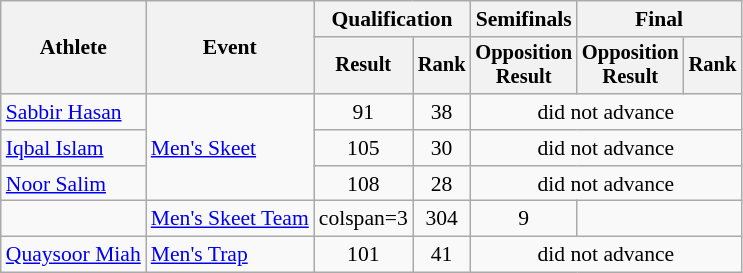<table class="wikitable" style="font-size:90%">
<tr>
<th rowspan="2">Athlete</th>
<th rowspan="2">Event</th>
<th colspan=2>Qualification</th>
<th>Semifinals</th>
<th colspan=2>Final</th>
</tr>
<tr style="font-size:95%">
<th>Result</th>
<th>Rank</th>
<th>Opposition<br>Result</th>
<th>Opposition<br>Result</th>
<th>Rank</th>
</tr>
<tr align="center">
<td align=left><a href='#'>Sabbir Hasan</a></td>
<td align=left rowspan=3><a href='#'>Men's Skeet</a></td>
<td>91</td>
<td>38</td>
<td colspan="3">did not advance</td>
</tr>
<tr align="center">
<td align=left><a href='#'>Iqbal Islam</a></td>
<td>105</td>
<td>30</td>
<td colspan="3">did not advance</td>
</tr>
<tr align="center">
<td align=left><a href='#'>Noor Salim</a></td>
<td>108</td>
<td>28</td>
<td colspan="3">did not advance</td>
</tr>
<tr align=center>
<td align=left></td>
<td align=left><a href='#'>Men's Skeet Team</a></td>
<td>colspan=3 </td>
<td>304</td>
<td>9</td>
</tr>
<tr align=center>
<td align=left><a href='#'>Quaysoor Miah</a></td>
<td align=left><a href='#'>Men's Trap</a></td>
<td>101</td>
<td>41</td>
<td colspan=3>did not advance</td>
</tr>
</table>
